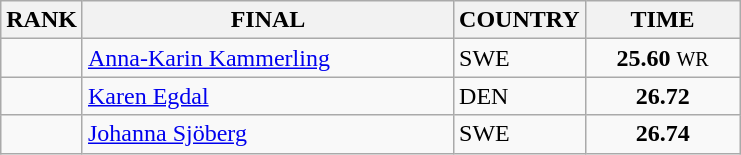<table class="wikitable">
<tr>
<th>RANK</th>
<th align="left" style="width: 15em">FINAL</th>
<th>COUNTRY</th>
<th style="width: 6em">TIME</th>
</tr>
<tr>
<td align="center"></td>
<td><a href='#'>Anna-Karin Kammerling</a></td>
<td> SWE</td>
<td align="center"><strong>25.60</strong> <small>WR</small></td>
</tr>
<tr>
<td align="center"></td>
<td><a href='#'>Karen Egdal</a></td>
<td> DEN</td>
<td align="center"><strong>26.72</strong></td>
</tr>
<tr>
<td align="center"></td>
<td><a href='#'>Johanna Sjöberg</a></td>
<td> SWE</td>
<td align="center"><strong>26.74</strong></td>
</tr>
</table>
